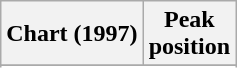<table class="wikitable sortable plainrowheaders">
<tr>
<th scope="col">Chart (1997)</th>
<th scope="col">Peak<br>position</th>
</tr>
<tr>
</tr>
<tr>
</tr>
</table>
